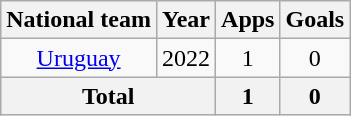<table class="wikitable" style="text-align:center">
<tr>
<th>National team</th>
<th>Year</th>
<th>Apps</th>
<th>Goals</th>
</tr>
<tr>
<td rowspan="1"><a href='#'>Uruguay</a></td>
<td>2022</td>
<td>1</td>
<td>0</td>
</tr>
<tr>
<th colspan="2">Total</th>
<th>1</th>
<th>0</th>
</tr>
</table>
